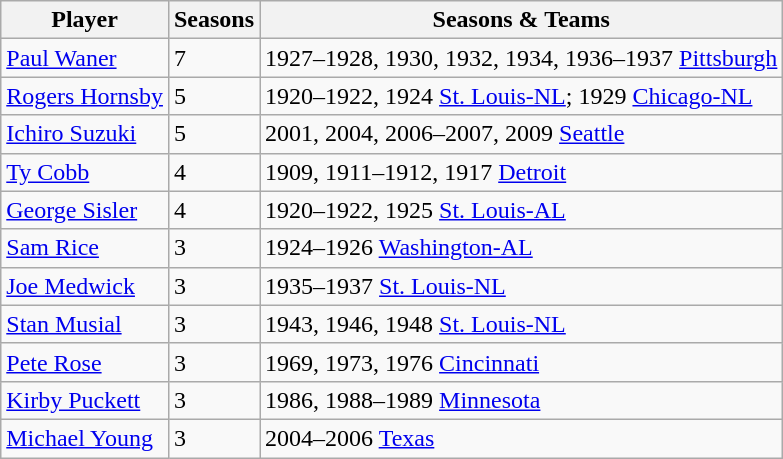<table class="wikitable sortable">
<tr>
<th>Player</th>
<th>Seasons</th>
<th>Seasons & Teams</th>
</tr>
<tr>
<td><a href='#'>Paul Waner</a></td>
<td>7</td>
<td>1927–1928, 1930, 1932, 1934, 1936–1937 <a href='#'>Pittsburgh</a></td>
</tr>
<tr>
<td><a href='#'>Rogers Hornsby</a></td>
<td>5</td>
<td>1920–1922, 1924 <a href='#'>St. Louis-NL</a>; 1929 <a href='#'>Chicago-NL</a></td>
</tr>
<tr>
<td><a href='#'>Ichiro Suzuki</a></td>
<td>5</td>
<td>2001, 2004, 2006–2007, 2009 <a href='#'>Seattle</a></td>
</tr>
<tr>
<td><a href='#'>Ty Cobb</a></td>
<td>4</td>
<td>1909, 1911–1912, 1917 <a href='#'>Detroit</a></td>
</tr>
<tr>
<td><a href='#'>George Sisler</a></td>
<td>4</td>
<td>1920–1922, 1925 <a href='#'>St. Louis-AL</a></td>
</tr>
<tr>
<td><a href='#'>Sam Rice</a></td>
<td>3</td>
<td>1924–1926 <a href='#'>Washington-AL</a></td>
</tr>
<tr>
<td><a href='#'>Joe Medwick</a></td>
<td>3</td>
<td>1935–1937 <a href='#'>St. Louis-NL</a></td>
</tr>
<tr>
<td><a href='#'>Stan Musial</a></td>
<td>3</td>
<td>1943, 1946, 1948 <a href='#'>St. Louis-NL</a></td>
</tr>
<tr>
<td><a href='#'>Pete Rose</a></td>
<td>3</td>
<td>1969, 1973, 1976 <a href='#'>Cincinnati</a></td>
</tr>
<tr>
<td><a href='#'>Kirby Puckett</a></td>
<td>3</td>
<td>1986, 1988–1989 <a href='#'>Minnesota</a></td>
</tr>
<tr>
<td><a href='#'>Michael Young</a></td>
<td>3</td>
<td>2004–2006 <a href='#'>Texas</a></td>
</tr>
</table>
